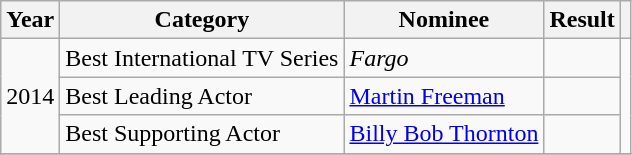<table class="wikitable sortable">
<tr>
<th scope="col">Year</th>
<th scope="col">Category</th>
<th scope="col">Nominee</th>
<th scope="col">Result</th>
<th scope="col" class="unsortable"></th>
</tr>
<tr>
<td rowspan="3">2014</td>
<td scope="row">Best International TV Series</td>
<td><em>Fargo</em></td>
<td></td>
<td rowspan="3" style="text-align: center;"></td>
</tr>
<tr>
<td scope="row">Best Leading Actor</td>
<td><a href='#'>Martin Freeman</a></td>
<td></td>
</tr>
<tr>
<td scope="row">Best Supporting Actor</td>
<td><a href='#'>Billy Bob Thornton</a></td>
<td></td>
</tr>
<tr>
</tr>
</table>
